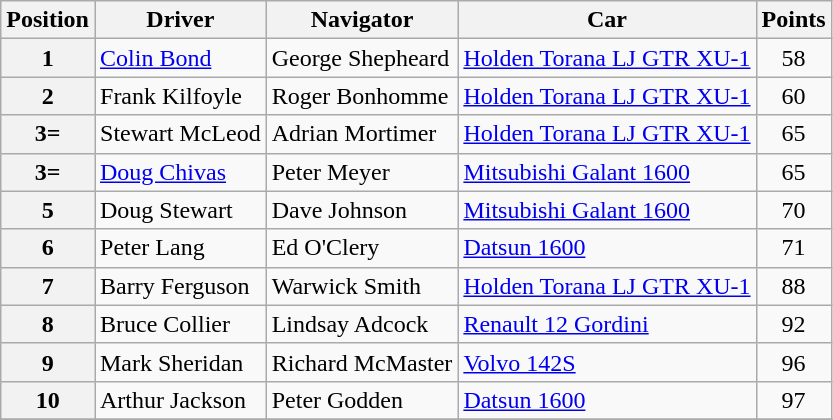<table class="wikitable" border="1">
<tr>
<th>Position</th>
<th>Driver</th>
<th>Navigator</th>
<th>Car</th>
<th>Points</th>
</tr>
<tr>
<th>1</th>
<td><a href='#'>Colin Bond</a></td>
<td>George Shepheard</td>
<td><a href='#'>Holden Torana LJ GTR XU-1</a></td>
<td align="center">58</td>
</tr>
<tr>
<th>2</th>
<td>Frank Kilfoyle</td>
<td>Roger Bonhomme</td>
<td><a href='#'>Holden Torana LJ GTR XU-1</a></td>
<td align="center">60</td>
</tr>
<tr>
<th>3=</th>
<td>Stewart McLeod</td>
<td>Adrian Mortimer</td>
<td><a href='#'>Holden Torana LJ GTR XU-1</a></td>
<td align="center">65</td>
</tr>
<tr>
<th>3=</th>
<td><a href='#'>Doug Chivas</a></td>
<td>Peter Meyer</td>
<td><a href='#'>Mitsubishi Galant 1600</a></td>
<td align="center">65</td>
</tr>
<tr>
<th>5</th>
<td>Doug Stewart</td>
<td>Dave Johnson</td>
<td><a href='#'>Mitsubishi Galant 1600</a></td>
<td align="center">70</td>
</tr>
<tr>
<th>6</th>
<td>Peter Lang</td>
<td>Ed O'Clery</td>
<td><a href='#'>Datsun 1600</a></td>
<td align="center">71</td>
</tr>
<tr>
<th>7</th>
<td>Barry Ferguson</td>
<td>Warwick Smith</td>
<td><a href='#'>Holden Torana LJ GTR XU-1</a></td>
<td align="center">88</td>
</tr>
<tr>
<th>8</th>
<td>Bruce Collier</td>
<td>Lindsay Adcock</td>
<td><a href='#'>Renault 12 Gordini</a></td>
<td align="center">92</td>
</tr>
<tr>
<th>9</th>
<td>Mark Sheridan</td>
<td>Richard McMaster</td>
<td><a href='#'>Volvo 142S</a></td>
<td align="center">96</td>
</tr>
<tr>
<th>10</th>
<td>Arthur Jackson</td>
<td>Peter Godden</td>
<td><a href='#'>Datsun 1600</a></td>
<td align="center">97</td>
</tr>
<tr>
</tr>
</table>
